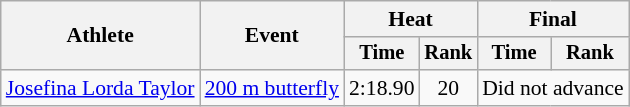<table class=wikitable style="font-size:90%">
<tr>
<th rowspan=2>Athlete</th>
<th rowspan=2>Event</th>
<th colspan="2">Heat</th>
<th colspan="2">Final</th>
</tr>
<tr style="font-size:95%">
<th>Time</th>
<th>Rank</th>
<th>Time</th>
<th>Rank</th>
</tr>
<tr align=center>
<td align=left><a href='#'>Josefina Lorda Taylor</a></td>
<td align=left><a href='#'>200 m butterfly</a></td>
<td>2:18.90</td>
<td>20</td>
<td colspan=2>Did not advance</td>
</tr>
</table>
